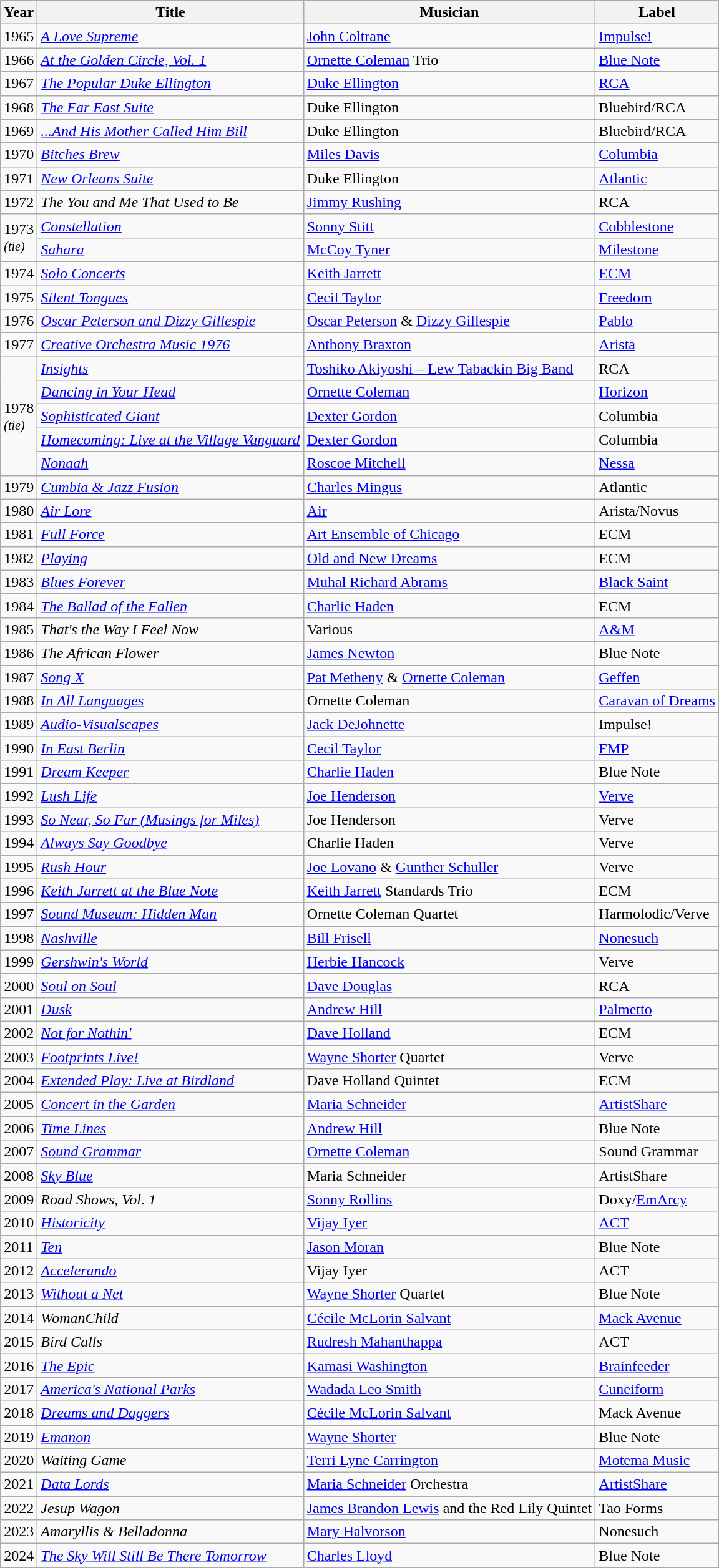<table class="wikitable sortable">
<tr>
<th>Year</th>
<th>Title</th>
<th>Musician</th>
<th>Label</th>
</tr>
<tr>
<td>1965</td>
<td><em><a href='#'>A Love Supreme</a></em></td>
<td><a href='#'>John Coltrane</a></td>
<td><a href='#'>Impulse!</a></td>
</tr>
<tr>
<td>1966</td>
<td><em><a href='#'>At the Golden Circle, Vol. 1</a></em></td>
<td><a href='#'>Ornette Coleman</a> Trio</td>
<td><a href='#'>Blue Note</a></td>
</tr>
<tr>
<td>1967</td>
<td><em><a href='#'>The Popular Duke Ellington</a></em></td>
<td><a href='#'>Duke Ellington</a></td>
<td><a href='#'>RCA</a></td>
</tr>
<tr>
<td>1968</td>
<td><em><a href='#'>The Far East Suite</a></em></td>
<td>Duke Ellington</td>
<td>Bluebird/RCA</td>
</tr>
<tr>
<td>1969</td>
<td><em><a href='#'>...And His Mother Called Him Bill</a></em></td>
<td>Duke Ellington</td>
<td>Bluebird/RCA</td>
</tr>
<tr>
<td>1970</td>
<td><em><a href='#'>Bitches Brew</a></em></td>
<td><a href='#'>Miles Davis</a></td>
<td><a href='#'>Columbia</a></td>
</tr>
<tr>
<td>1971</td>
<td><em><a href='#'>New Orleans Suite</a></em></td>
<td>Duke Ellington</td>
<td><a href='#'>Atlantic</a></td>
</tr>
<tr>
<td>1972</td>
<td><em>The You and Me That Used to Be</em></td>
<td><a href='#'>Jimmy Rushing</a></td>
<td>RCA</td>
</tr>
<tr>
<td rowspan=2>1973 <br><small><em>   (tie)</em></small></td>
<td><em><a href='#'>Constellation</a></em></td>
<td><a href='#'>Sonny Stitt</a></td>
<td><a href='#'>Cobblestone</a></td>
</tr>
<tr>
<td><em><a href='#'>Sahara</a></em></td>
<td><a href='#'>McCoy Tyner</a></td>
<td><a href='#'>Milestone</a></td>
</tr>
<tr>
<td>1974</td>
<td><em><a href='#'>Solo Concerts</a></em></td>
<td><a href='#'>Keith Jarrett</a></td>
<td><a href='#'>ECM</a></td>
</tr>
<tr>
<td>1975</td>
<td><em><a href='#'>Silent Tongues</a></em></td>
<td><a href='#'>Cecil Taylor</a></td>
<td><a href='#'>Freedom</a></td>
</tr>
<tr>
<td>1976</td>
<td><em><a href='#'>Oscar Peterson and Dizzy Gillespie</a></em></td>
<td><a href='#'>Oscar Peterson</a> & <a href='#'>Dizzy Gillespie</a></td>
<td><a href='#'>Pablo</a></td>
</tr>
<tr>
<td>1977</td>
<td><em><a href='#'>Creative Orchestra Music 1976</a></em></td>
<td><a href='#'>Anthony Braxton</a></td>
<td><a href='#'>Arista</a></td>
</tr>
<tr>
<td rowspan=5>1978 <br><small><em>   (tie)</em></small></td>
<td><em><a href='#'>Insights</a></em></td>
<td><a href='#'>Toshiko Akiyoshi – Lew Tabackin Big Band</a></td>
<td>RCA</td>
</tr>
<tr>
<td><em><a href='#'>Dancing in Your Head</a></em></td>
<td><a href='#'>Ornette Coleman</a></td>
<td><a href='#'>Horizon</a></td>
</tr>
<tr>
<td><em><a href='#'>Sophisticated Giant</a></em></td>
<td><a href='#'>Dexter Gordon</a></td>
<td>Columbia</td>
</tr>
<tr>
<td><em><a href='#'>Homecoming: Live at the Village Vanguard</a></em></td>
<td><a href='#'>Dexter Gordon</a></td>
<td>Columbia</td>
</tr>
<tr>
<td><em><a href='#'>Nonaah</a></em></td>
<td><a href='#'>Roscoe Mitchell</a></td>
<td><a href='#'>Nessa</a></td>
</tr>
<tr>
<td>1979</td>
<td><em><a href='#'>Cumbia & Jazz Fusion</a></em></td>
<td><a href='#'>Charles Mingus</a></td>
<td>Atlantic</td>
</tr>
<tr>
<td>1980</td>
<td><em><a href='#'>Air Lore</a></em></td>
<td><a href='#'>Air</a></td>
<td>Arista/Novus</td>
</tr>
<tr>
<td>1981</td>
<td><em><a href='#'>Full Force</a></em></td>
<td><a href='#'>Art Ensemble of Chicago</a></td>
<td>ECM</td>
</tr>
<tr>
<td>1982</td>
<td><em><a href='#'>Playing</a></em></td>
<td><a href='#'>Old and New Dreams</a></td>
<td>ECM</td>
</tr>
<tr>
<td>1983</td>
<td><em><a href='#'>Blues Forever</a></em></td>
<td><a href='#'>Muhal Richard Abrams</a></td>
<td><a href='#'>Black Saint</a></td>
</tr>
<tr>
<td>1984</td>
<td><em><a href='#'>The Ballad of the Fallen</a></em></td>
<td><a href='#'>Charlie Haden</a></td>
<td>ECM</td>
</tr>
<tr>
<td>1985</td>
<td><em>That's the Way I Feel Now</em></td>
<td>Various</td>
<td><a href='#'>A&M</a></td>
</tr>
<tr>
<td>1986</td>
<td><em>The African Flower</em></td>
<td><a href='#'>James Newton</a></td>
<td>Blue Note</td>
</tr>
<tr>
<td>1987</td>
<td><em><a href='#'>Song X</a></em></td>
<td><a href='#'>Pat Metheny</a> & <a href='#'>Ornette Coleman</a></td>
<td><a href='#'>Geffen</a></td>
</tr>
<tr>
<td>1988</td>
<td><em><a href='#'>In All Languages</a></em></td>
<td>Ornette Coleman</td>
<td><a href='#'>Caravan of Dreams</a></td>
</tr>
<tr>
<td>1989</td>
<td><em><a href='#'>Audio-Visualscapes</a></em></td>
<td><a href='#'>Jack DeJohnette</a></td>
<td>Impulse!</td>
</tr>
<tr>
<td>1990</td>
<td><em><a href='#'>In East Berlin</a></em></td>
<td><a href='#'>Cecil Taylor</a></td>
<td><a href='#'>FMP</a></td>
</tr>
<tr>
<td>1991</td>
<td><em><a href='#'>Dream Keeper</a></em></td>
<td><a href='#'>Charlie Haden</a></td>
<td>Blue Note</td>
</tr>
<tr>
<td>1992</td>
<td><em><a href='#'>Lush Life</a></em></td>
<td><a href='#'>Joe Henderson</a></td>
<td><a href='#'>Verve</a></td>
</tr>
<tr>
<td>1993</td>
<td><em><a href='#'>So Near, So Far (Musings for Miles)</a></em></td>
<td>Joe Henderson</td>
<td>Verve</td>
</tr>
<tr>
<td>1994</td>
<td><em><a href='#'>Always Say Goodbye</a></em></td>
<td>Charlie Haden</td>
<td>Verve</td>
</tr>
<tr>
<td>1995</td>
<td><em><a href='#'>Rush Hour</a></em></td>
<td><a href='#'>Joe Lovano</a> & <a href='#'>Gunther Schuller</a></td>
<td>Verve</td>
</tr>
<tr>
<td>1996</td>
<td><em><a href='#'>Keith Jarrett at the Blue Note</a></em></td>
<td><a href='#'>Keith Jarrett</a> Standards Trio</td>
<td>ECM</td>
</tr>
<tr>
<td>1997</td>
<td><em><a href='#'>Sound Museum: Hidden Man</a></em></td>
<td>Ornette Coleman Quartet</td>
<td>Harmolodic/Verve</td>
</tr>
<tr>
<td>1998</td>
<td><em><a href='#'>Nashville</a></em></td>
<td><a href='#'>Bill Frisell</a></td>
<td><a href='#'>Nonesuch</a></td>
</tr>
<tr>
<td>1999</td>
<td><em><a href='#'>Gershwin's World</a></em></td>
<td><a href='#'>Herbie Hancock</a></td>
<td>Verve</td>
</tr>
<tr>
<td>2000</td>
<td><em><a href='#'>Soul on Soul</a></em></td>
<td><a href='#'>Dave Douglas</a></td>
<td>RCA</td>
</tr>
<tr>
<td>2001</td>
<td><em><a href='#'>Dusk</a></em></td>
<td><a href='#'>Andrew Hill</a></td>
<td><a href='#'>Palmetto</a></td>
</tr>
<tr>
<td>2002</td>
<td><em><a href='#'>Not for Nothin'</a> </em></td>
<td><a href='#'>Dave Holland</a></td>
<td>ECM</td>
</tr>
<tr>
<td>2003</td>
<td><em><a href='#'>Footprints Live!</a></em></td>
<td><a href='#'>Wayne Shorter</a> Quartet</td>
<td>Verve</td>
</tr>
<tr>
<td>2004</td>
<td><em><a href='#'>Extended Play: Live at Birdland</a></em></td>
<td>Dave Holland Quintet</td>
<td>ECM</td>
</tr>
<tr>
<td>2005</td>
<td><em><a href='#'>Concert in the Garden</a></em></td>
<td><a href='#'>Maria Schneider</a></td>
<td><a href='#'>ArtistShare</a></td>
</tr>
<tr>
<td>2006</td>
<td><em><a href='#'>Time Lines</a></em></td>
<td><a href='#'>Andrew Hill</a></td>
<td>Blue Note</td>
</tr>
<tr>
<td>2007</td>
<td><em><a href='#'>Sound Grammar</a></em></td>
<td><a href='#'>Ornette Coleman</a></td>
<td>Sound Grammar</td>
</tr>
<tr>
<td>2008</td>
<td><em><a href='#'>Sky Blue</a></em></td>
<td>Maria Schneider</td>
<td>ArtistShare</td>
</tr>
<tr>
<td>2009</td>
<td><em>Road Shows, Vol. 1</em></td>
<td><a href='#'>Sonny Rollins</a></td>
<td>Doxy/<a href='#'>EmArcy</a></td>
</tr>
<tr>
<td>2010</td>
<td><em><a href='#'>Historicity</a></em></td>
<td><a href='#'>Vijay Iyer</a></td>
<td><a href='#'>ACT</a></td>
</tr>
<tr>
<td>2011</td>
<td><em><a href='#'>Ten</a></em></td>
<td><a href='#'>Jason Moran</a></td>
<td>Blue Note</td>
</tr>
<tr>
<td>2012</td>
<td><em><a href='#'>Accelerando</a></em></td>
<td>Vijay Iyer</td>
<td>ACT</td>
</tr>
<tr>
<td>2013</td>
<td><em><a href='#'>Without a Net</a></em></td>
<td><a href='#'>Wayne Shorter</a> Quartet</td>
<td>Blue Note</td>
</tr>
<tr>
<td>2014</td>
<td><em>WomanChild</em></td>
<td><a href='#'>Cécile McLorin Salvant</a></td>
<td><a href='#'>Mack Avenue</a></td>
</tr>
<tr>
<td>2015</td>
<td><em>Bird Calls</em></td>
<td><a href='#'>Rudresh Mahanthappa</a></td>
<td>ACT</td>
</tr>
<tr>
<td>2016</td>
<td><em><a href='#'>The Epic</a></em></td>
<td><a href='#'>Kamasi Washington</a></td>
<td><a href='#'>Brainfeeder</a></td>
</tr>
<tr>
<td>2017</td>
<td><em><a href='#'>America's National Parks</a></em></td>
<td><a href='#'>Wadada Leo Smith</a></td>
<td><a href='#'>Cuneiform</a></td>
</tr>
<tr>
<td>2018</td>
<td><em><a href='#'>Dreams and Daggers</a></em></td>
<td><a href='#'>Cécile McLorin Salvant</a></td>
<td>Mack Avenue</td>
</tr>
<tr>
<td>2019</td>
<td><em><a href='#'>Emanon</a></em></td>
<td><a href='#'>Wayne Shorter</a></td>
<td>Blue Note</td>
</tr>
<tr>
<td>2020</td>
<td><em>Waiting Game</em></td>
<td><a href='#'>Terri Lyne Carrington</a></td>
<td><a href='#'>Motema Music</a></td>
</tr>
<tr>
<td>2021</td>
<td><em><a href='#'>Data Lords</a></em></td>
<td><a href='#'>Maria Schneider</a> Orchestra</td>
<td><a href='#'>ArtistShare</a></td>
</tr>
<tr>
<td>2022</td>
<td><em>Jesup Wagon</em></td>
<td><a href='#'>James Brandon Lewis</a> and the Red Lily Quintet</td>
<td>Tao Forms</td>
</tr>
<tr>
<td>2023</td>
<td><em>Amaryllis & Belladonna</em></td>
<td><a href='#'>Mary Halvorson</a></td>
<td>Nonesuch</td>
</tr>
<tr>
<td>2024</td>
<td><em><a href='#'>The Sky Will Still Be There Tomorrow</a></em></td>
<td><a href='#'>Charles Lloyd</a></td>
<td>Blue Note</td>
</tr>
</table>
